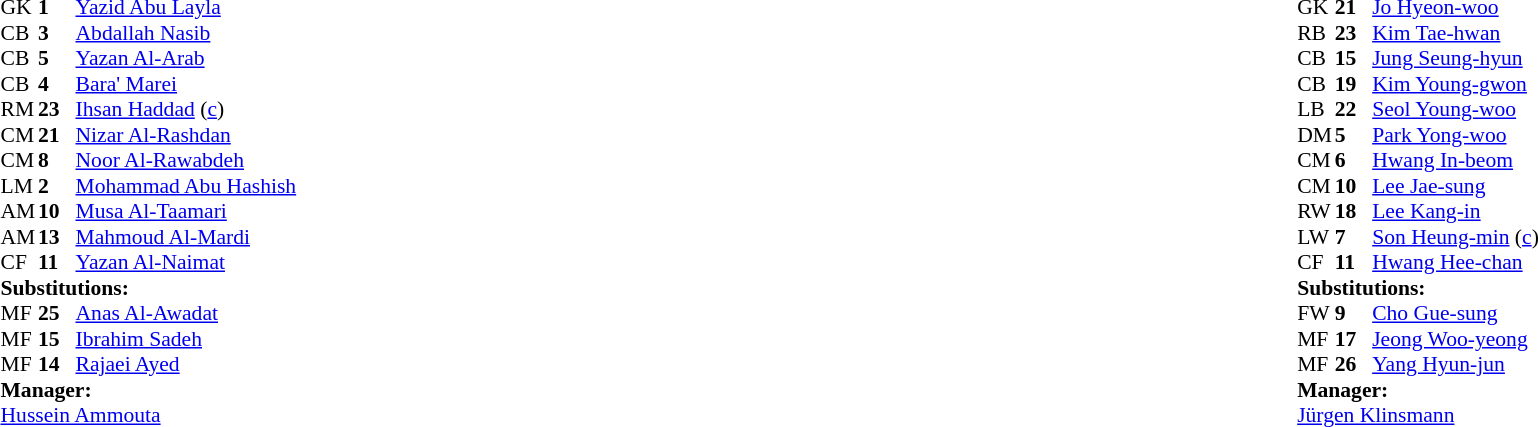<table width="100%">
<tr>
<td valign="top" width="40%"><br><table style="font-size:90%" cellspacing="0" cellpadding="0">
<tr>
<th width=25></th>
<th width=25></th>
</tr>
<tr>
<td>GK</td>
<td><strong>1</strong></td>
<td><a href='#'>Yazid Abu Layla</a></td>
</tr>
<tr>
<td>CB</td>
<td><strong>3</strong></td>
<td><a href='#'>Abdallah Nasib</a></td>
</tr>
<tr>
<td>CB</td>
<td><strong>5</strong></td>
<td><a href='#'>Yazan Al-Arab</a></td>
</tr>
<tr>
<td>CB</td>
<td><strong>4</strong></td>
<td><a href='#'>Bara' Marei</a></td>
</tr>
<tr>
<td>RM</td>
<td><strong>23</strong></td>
<td><a href='#'>Ihsan Haddad</a> (<a href='#'>c</a>)</td>
<td></td>
</tr>
<tr>
<td>CM</td>
<td><strong>21</strong></td>
<td><a href='#'>Nizar Al-Rashdan</a></td>
<td></td>
<td></td>
</tr>
<tr>
<td>CM</td>
<td><strong>8</strong></td>
<td><a href='#'>Noor Al-Rawabdeh</a></td>
</tr>
<tr>
<td>LM</td>
<td><strong>2</strong></td>
<td><a href='#'>Mohammad Abu Hashish</a></td>
<td></td>
</tr>
<tr>
<td>AM</td>
<td><strong>10</strong></td>
<td><a href='#'>Musa Al-Taamari</a></td>
</tr>
<tr>
<td>AM</td>
<td><strong>13</strong></td>
<td><a href='#'>Mahmoud Al-Mardi</a></td>
<td></td>
<td></td>
</tr>
<tr>
<td>CF</td>
<td><strong>11</strong></td>
<td><a href='#'>Yazan Al-Naimat</a></td>
<td></td>
<td></td>
</tr>
<tr>
<td colspan=3><strong>Substitutions:</strong></td>
</tr>
<tr>
<td>MF</td>
<td><strong>25</strong></td>
<td><a href='#'>Anas Al-Awadat</a></td>
<td></td>
<td></td>
</tr>
<tr>
<td>MF</td>
<td><strong>15</strong></td>
<td><a href='#'>Ibrahim Sadeh</a></td>
<td></td>
<td></td>
</tr>
<tr>
<td>MF</td>
<td><strong>14</strong></td>
<td><a href='#'>Rajaei Ayed</a></td>
<td></td>
<td></td>
</tr>
<tr>
<td colspan=3><strong>Manager:</strong></td>
</tr>
<tr>
<td colspan=3> <a href='#'>Hussein Ammouta</a></td>
</tr>
</table>
</td>
<td valign="top"></td>
<td valign="top" width="50%"><br><table style="font-size:90%; margin:auto" cellspacing="0" cellpadding="0">
<tr>
<th width=25></th>
<th width=25></th>
</tr>
<tr>
<td>GK</td>
<td><strong>21</strong></td>
<td><a href='#'>Jo Hyeon-woo</a></td>
</tr>
<tr>
<td>RB</td>
<td><strong>23</strong></td>
<td><a href='#'>Kim Tae-hwan</a></td>
</tr>
<tr>
<td>CB</td>
<td><strong>15</strong></td>
<td><a href='#'>Jung Seung-hyun</a></td>
<td></td>
</tr>
<tr>
<td>CB</td>
<td><strong>19</strong></td>
<td><a href='#'>Kim Young-gwon</a></td>
</tr>
<tr>
<td>LB</td>
<td><strong>22</strong></td>
<td><a href='#'>Seol Young-woo</a></td>
</tr>
<tr>
<td>DM</td>
<td><strong>5</strong></td>
<td><a href='#'>Park Yong-woo</a></td>
<td></td>
<td></td>
</tr>
<tr>
<td>CM</td>
<td><strong>6</strong></td>
<td><a href='#'>Hwang In-beom</a></td>
<td></td>
</tr>
<tr>
<td>CM</td>
<td><strong>10</strong></td>
<td><a href='#'>Lee Jae-sung</a></td>
<td></td>
<td></td>
</tr>
<tr>
<td>RW</td>
<td><strong>18</strong></td>
<td><a href='#'>Lee Kang-in</a></td>
</tr>
<tr>
<td>LW</td>
<td><strong>7</strong></td>
<td><a href='#'>Son Heung-min</a> (<a href='#'>c</a>)</td>
</tr>
<tr>
<td>CF</td>
<td><strong>11</strong></td>
<td><a href='#'>Hwang Hee-chan</a></td>
<td></td>
<td></td>
</tr>
<tr>
<td colspan=3><strong>Substitutions:</strong></td>
</tr>
<tr>
<td>FW</td>
<td><strong>9</strong></td>
<td><a href='#'>Cho Gue-sung</a></td>
<td></td>
<td></td>
</tr>
<tr>
<td>MF</td>
<td><strong>17</strong></td>
<td><a href='#'>Jeong Woo-yeong</a></td>
<td></td>
<td></td>
</tr>
<tr>
<td>MF</td>
<td><strong>26</strong></td>
<td><a href='#'>Yang Hyun-jun</a></td>
<td></td>
<td></td>
</tr>
<tr>
<td colspan=3><strong>Manager:</strong></td>
</tr>
<tr>
<td colspan=3> <a href='#'>Jürgen Klinsmann</a></td>
</tr>
</table>
</td>
</tr>
</table>
